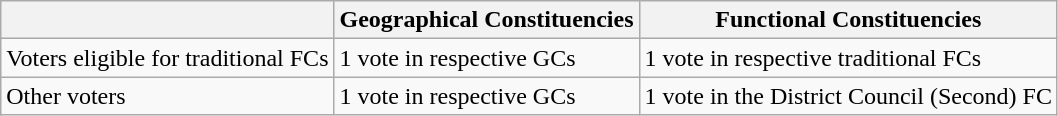<table class="wikitable">
<tr>
<th></th>
<th>Geographical Constituencies</th>
<th>Functional Constituencies</th>
</tr>
<tr>
<td>Voters eligible for traditional FCs</td>
<td>1 vote in respective GCs</td>
<td>1 vote in respective traditional FCs</td>
</tr>
<tr>
<td>Other voters</td>
<td>1 vote in respective GCs</td>
<td>1 vote in the District Council (Second) FC</td>
</tr>
</table>
